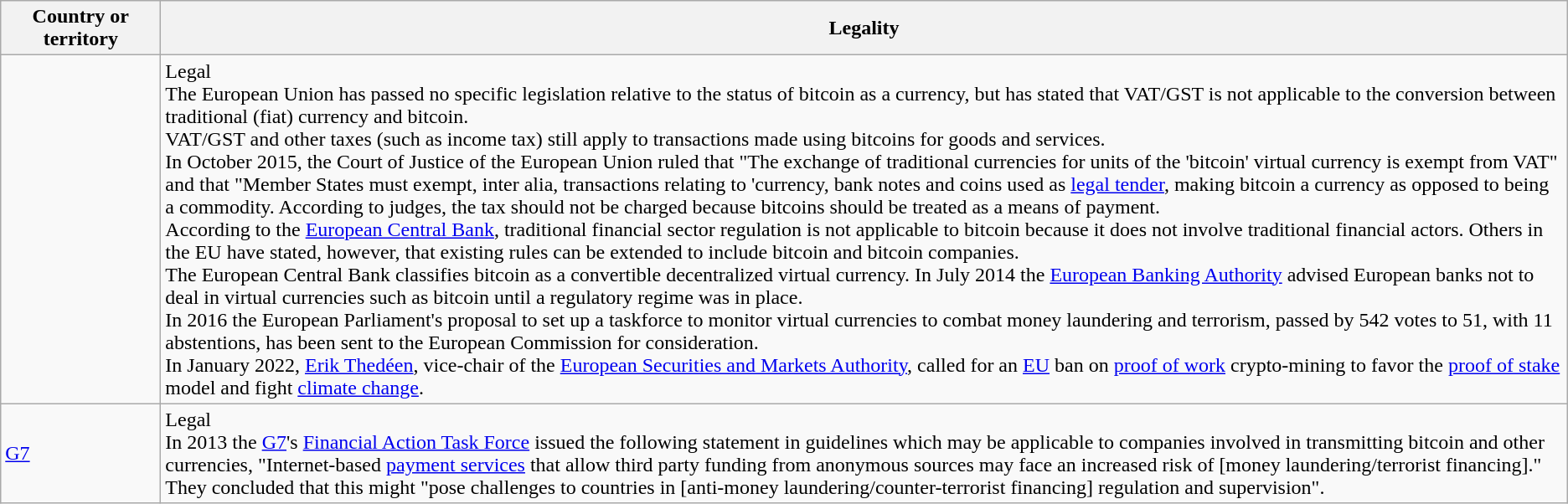<table class="wikitable sortable" style="text-align:left">
<tr>
<th style="width:120px;"><strong>Country or territory</strong></th>
<th><strong>Legality</strong></th>
</tr>
<tr>
<td></td>
<td> Legal<br>The European Union has passed no specific legislation relative to the status of bitcoin as a currency, but has stated that VAT/GST is not applicable to the conversion between traditional (fiat) currency and bitcoin.<br>VAT/GST and other taxes (such as income tax) still apply to transactions made using bitcoins for goods and services. <br>In October 2015, the Court of Justice of the European Union ruled that "The exchange of traditional currencies for units of the 'bitcoin' virtual currency is exempt from VAT" and that "Member States must exempt, inter alia, transactions relating to 'currency, bank notes and coins used as <a href='#'>legal tender</a>, making bitcoin a currency as opposed to being a commodity. According to judges, the tax should not be charged because bitcoins should be treated as a means of payment.<br>According to the <a href='#'>European Central Bank</a>, traditional financial sector regulation is not applicable to bitcoin because it does not involve traditional financial actors. Others in the EU have stated, however, that existing rules can be extended to include bitcoin and bitcoin companies.<br>The European Central Bank classifies bitcoin as a convertible decentralized virtual currency. In July 2014 the <a href='#'>European Banking Authority</a> advised European banks not to deal in virtual currencies such as bitcoin until a regulatory regime was in place.<br>In 2016 the European Parliament's proposal to set up a taskforce to monitor virtual currencies to combat money laundering and terrorism, passed by 542 votes to 51, with 11 abstentions, has been sent to the European Commission for consideration.<br>In January 2022, <a href='#'>Erik Thedéen</a>, vice-chair of the <a href='#'>European Securities and Markets Authority</a>, called for an <a href='#'>EU</a> ban on <a href='#'>proof of work</a> crypto-mining to favor the <a href='#'>proof of stake</a> model and fight <a href='#'>climate change</a>.</td>
</tr>
<tr>
<td><a href='#'>G7</a></td>
<td> Legal<br>In 2013 the <a href='#'>G7</a>'s <a href='#'>Financial Action Task Force</a> issued the following statement in guidelines which may be applicable to companies involved in transmitting bitcoin and other currencies, "Internet-based <a href='#'>payment services</a> that allow third party funding from anonymous sources may face an increased risk of [money laundering/terrorist financing]." They concluded that this might "pose challenges to countries in [anti-money laundering/counter-terrorist financing] regulation and supervision".</td>
</tr>
</table>
